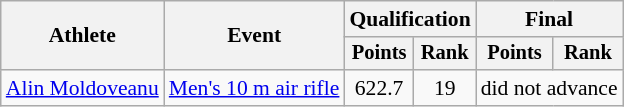<table class="wikitable" style="font-size:90%">
<tr>
<th rowspan="2">Athlete</th>
<th rowspan="2">Event</th>
<th colspan=2>Qualification</th>
<th colspan=2>Final</th>
</tr>
<tr style="font-size:95%">
<th>Points</th>
<th>Rank</th>
<th>Points</th>
<th>Rank</th>
</tr>
<tr align=center>
<td align=left><a href='#'>Alin Moldoveanu</a></td>
<td align=left><a href='#'>Men's 10 m air rifle</a></td>
<td>622.7</td>
<td>19</td>
<td colspan=2>did not advance</td>
</tr>
</table>
